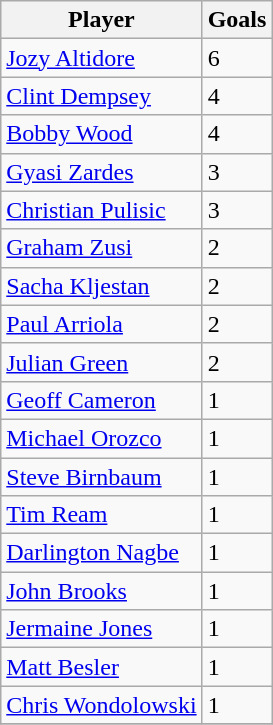<table class="wikitable sortable" style="text-align: left;">
<tr>
<th>Player</th>
<th>Goals</th>
</tr>
<tr>
<td><a href='#'>Jozy Altidore</a></td>
<td>6</td>
</tr>
<tr>
<td><a href='#'>Clint Dempsey</a></td>
<td>4</td>
</tr>
<tr>
<td><a href='#'>Bobby Wood</a></td>
<td>4</td>
</tr>
<tr>
<td><a href='#'>Gyasi Zardes</a></td>
<td>3</td>
</tr>
<tr>
<td><a href='#'>Christian Pulisic</a></td>
<td>3</td>
</tr>
<tr>
<td><a href='#'>Graham Zusi</a></td>
<td>2</td>
</tr>
<tr>
<td><a href='#'>Sacha Kljestan</a></td>
<td>2</td>
</tr>
<tr>
<td><a href='#'>Paul Arriola</a></td>
<td>2</td>
</tr>
<tr>
<td><a href='#'>Julian Green</a></td>
<td>2</td>
</tr>
<tr>
<td><a href='#'>Geoff Cameron</a></td>
<td>1</td>
</tr>
<tr>
<td><a href='#'>Michael Orozco</a></td>
<td>1</td>
</tr>
<tr>
<td><a href='#'>Steve Birnbaum</a></td>
<td>1</td>
</tr>
<tr>
<td><a href='#'>Tim Ream</a></td>
<td>1</td>
</tr>
<tr>
<td><a href='#'>Darlington Nagbe</a></td>
<td>1</td>
</tr>
<tr>
<td><a href='#'>John Brooks</a></td>
<td>1</td>
</tr>
<tr>
<td><a href='#'>Jermaine Jones</a></td>
<td>1</td>
</tr>
<tr>
<td><a href='#'>Matt Besler</a></td>
<td>1</td>
</tr>
<tr>
<td><a href='#'>Chris Wondolowski</a></td>
<td>1</td>
</tr>
<tr>
</tr>
</table>
